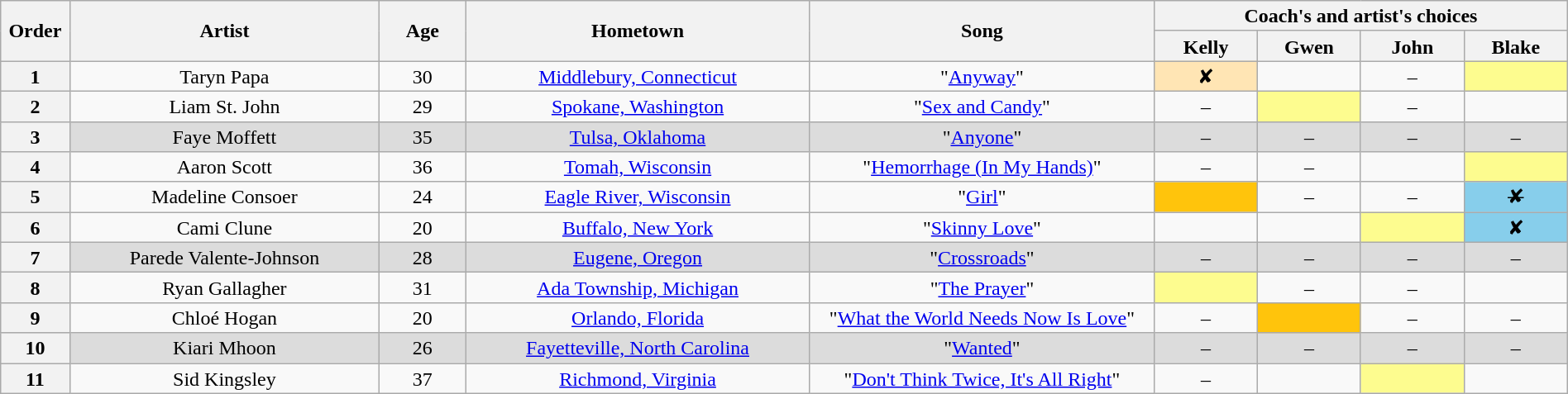<table class="wikitable" style="text-align:center; line-height:17px; width:100%">
<tr>
<th scope="col" rowspan="2" style="width:04%">Order</th>
<th scope="col" rowspan="2" style="width:18%">Artist</th>
<th scope="col" rowspan="2" style="width:05%">Age</th>
<th scope="col" rowspan="2" style="width:20%">Hometown</th>
<th scope="col" rowspan="2" style="width:20%">Song</th>
<th scope="col" colspan="4" style="width:24%">Coach's and artist's choices</th>
</tr>
<tr>
<th style="width:06%">Kelly</th>
<th style="width:06%">Gwen</th>
<th style="width:06%">John</th>
<th style="width:06%">Blake</th>
</tr>
<tr>
<th scope="row">1</th>
<td>Taryn Papa</td>
<td>30</td>
<td><a href='#'>Middlebury, Connecticut</a></td>
<td>"<a href='#'>Anyway</a>"</td>
<td style="background:#ffe5b4">✘</td>
<td><em></em></td>
<td>–</td>
<td bgcolor="#fdfc8f"><em></em></td>
</tr>
<tr>
<th scope="row">2</th>
<td>Liam St. John</td>
<td>29</td>
<td><a href='#'>Spokane, Washington</a></td>
<td>"<a href='#'>Sex and Candy</a>"</td>
<td>–</td>
<td bgcolor="#fdfc8f"><em></em></td>
<td>–</td>
<td><em></em></td>
</tr>
<tr style="background:#DCDCDC">
<th scope="row">3</th>
<td>Faye Moffett</td>
<td>35</td>
<td><a href='#'>Tulsa, Oklahoma</a></td>
<td>"<a href='#'>Anyone</a>"</td>
<td>–</td>
<td>–</td>
<td>–</td>
<td>–</td>
</tr>
<tr>
<th scope="row">4</th>
<td>Aaron Scott</td>
<td>36</td>
<td><a href='#'>Tomah, Wisconsin</a></td>
<td>"<a href='#'>Hemorrhage (In My Hands)</a>"</td>
<td>–</td>
<td>–</td>
<td><em></em></td>
<td bgcolor="#fdfc8f"><em></em></td>
</tr>
<tr>
<th scope="row">5</th>
<td>Madeline Consoer</td>
<td>24</td>
<td><a href='#'>Eagle River, Wisconsin</a></td>
<td>"<a href='#'>Girl</a>"</td>
<td bgcolor="#FFC40C"><em></em></td>
<td>–</td>
<td>–</td>
<td style="background:#87ceeb"><s>✘</s></td>
</tr>
<tr>
<th scope="row">6</th>
<td>Cami Clune</td>
<td>20</td>
<td><a href='#'>Buffalo, New York</a></td>
<td>"<a href='#'>Skinny Love</a>"</td>
<td><em></em></td>
<td><em></em></td>
<td bgcolor="#fdfc8f"><em></em></td>
<td style="background:#87ceeb">✘</td>
</tr>
<tr style="background:#DCDCDC">
<th scope="row">7</th>
<td>Parede Valente-Johnson</td>
<td>28</td>
<td><a href='#'>Eugene, Oregon</a></td>
<td>"<a href='#'>Crossroads</a>"</td>
<td>–</td>
<td>–</td>
<td>–</td>
<td>–</td>
</tr>
<tr>
<th scope="row">8</th>
<td>Ryan Gallagher</td>
<td>31</td>
<td><a href='#'>Ada Township, Michigan</a></td>
<td>"<a href='#'>The Prayer</a>"</td>
<td bgcolor="#fdfc8f"><em></em></td>
<td>–</td>
<td>–</td>
<td><em></em></td>
</tr>
<tr>
<th scope="row">9</th>
<td>Chloé Hogan</td>
<td>20</td>
<td><a href='#'>Orlando, Florida</a></td>
<td>"<a href='#'>What the World Needs Now Is Love</a>"</td>
<td>–</td>
<td bgcolor="#FFC40C"><em></em></td>
<td>–</td>
<td>–</td>
</tr>
<tr style="background:#DCDCDC">
<th scope="row">10</th>
<td>Kiari Mhoon</td>
<td>26</td>
<td><a href='#'>Fayetteville, North Carolina</a></td>
<td>"<a href='#'>Wanted</a>"</td>
<td>–</td>
<td>–</td>
<td>–</td>
<td>–</td>
</tr>
<tr>
<th scope="row">11</th>
<td>Sid Kingsley</td>
<td>37</td>
<td><a href='#'>Richmond, Virginia</a></td>
<td>"<a href='#'>Don't Think Twice, It's All Right</a>"</td>
<td>–</td>
<td><em></em></td>
<td bgcolor="#fdfc8f"><em></em></td>
<td><em></em></td>
</tr>
</table>
